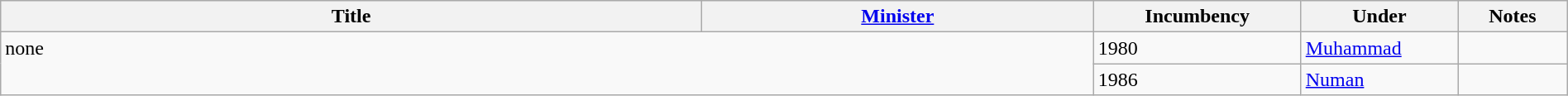<table class="wikitable" style="width:100%;">
<tr>
<th>Title</th>
<th style="width:25%;"><a href='#'>Minister</a></th>
<th style="width:160px;">Incumbency</th>
<th style="width:10%;">Under</th>
<th style="width:7%;">Notes</th>
</tr>
<tr>
<td rowspan="2" colspan="2" style="vertical-align:top;">none</td>
<td>1980</td>
<td><a href='#'>Muhammad</a></td>
<td></td>
</tr>
<tr>
<td>1986</td>
<td><a href='#'>Numan</a></td>
<td></td>
</tr>
</table>
